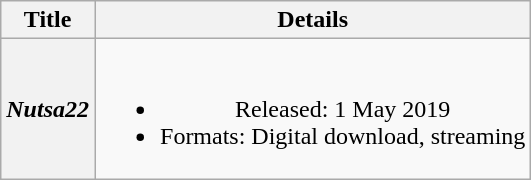<table class="wikitable plainrowheaders" style="text-align:center;" border="1">
<tr>
<th scope="col">Title</th>
<th scope="col">Details</th>
</tr>
<tr>
<th scope="row"><em>Nutsa22</em></th>
<td><br><ul><li>Released: 1 May 2019</li><li>Formats: Digital download, streaming</li></ul></td>
</tr>
</table>
